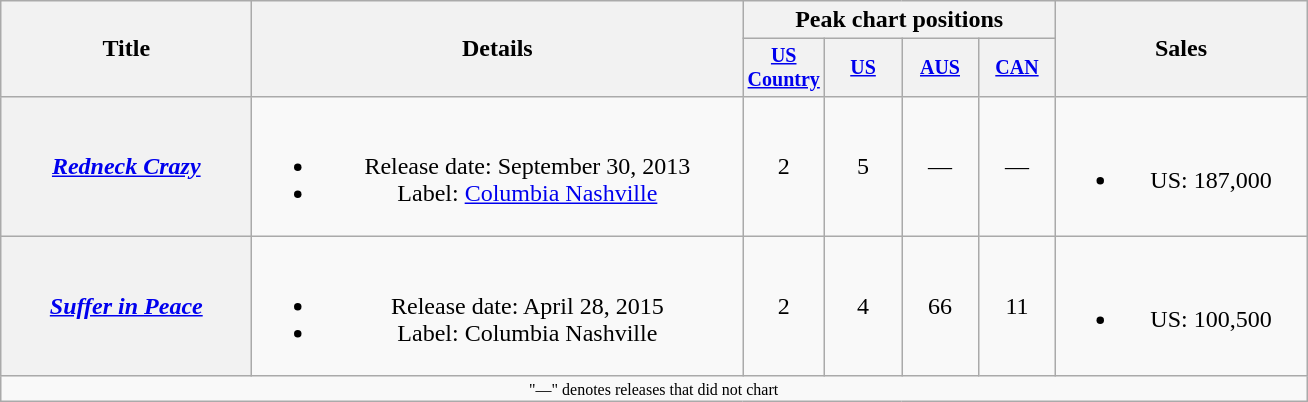<table class="wikitable plainrowheaders" style="text-align:center;">
<tr>
<th rowspan="2" style="width:10em;">Title</th>
<th rowspan="2" style="width:20em;">Details</th>
<th colspan="4">Peak chart positions</th>
<th rowspan="2" style="width:10em;">Sales</th>
</tr>
<tr style="font-size:smaller;">
<th style="width:45px;"><a href='#'>US Country</a><br></th>
<th style="width:45px;"><a href='#'>US</a><br></th>
<th style="width:45px;"><a href='#'>AUS</a><br></th>
<th style="width:45px;"><a href='#'>CAN</a><br></th>
</tr>
<tr>
<th scope="row"><em><a href='#'>Redneck Crazy</a></em></th>
<td><br><ul><li>Release date: September 30, 2013</li><li>Label: <a href='#'>Columbia Nashville</a></li></ul></td>
<td>2</td>
<td>5</td>
<td>—</td>
<td>—</td>
<td><br><ul><li>US: 187,000</li></ul></td>
</tr>
<tr>
<th scope="row"><em><a href='#'>Suffer in Peace</a></em></th>
<td><br><ul><li>Release date: April 28, 2015</li><li>Label: Columbia Nashville</li></ul></td>
<td>2</td>
<td>4</td>
<td>66</td>
<td>11</td>
<td><br><ul><li>US: 100,500</li></ul></td>
</tr>
<tr>
<td colspan="7" style="font-size:8pt">"—" denotes releases that did not chart</td>
</tr>
</table>
